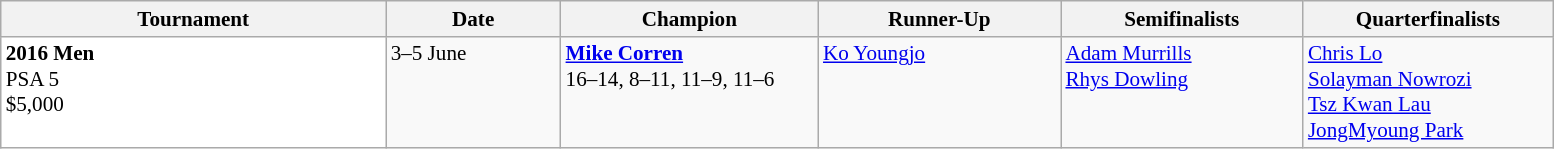<table class="wikitable" style="font-size:88%">
<tr>
<th width=250>Tournament</th>
<th width=110>Date</th>
<th width=165>Champion</th>
<th width=155>Runner-Up</th>
<th width=155>Semifinalists</th>
<th width=160>Quarterfinalists</th>
</tr>
<tr valign=top>
<td style="background:#fff;"><strong>2016 Men</strong><br>PSA 5<br>$5,000<br></td>
<td>3–5 June</td>
<td> <strong><a href='#'>Mike Corren</a></strong><br>16–14, 8–11, 11–9, 11–6</td>
<td> <a href='#'>Ko Youngjo</a></td>
<td> <a href='#'>Adam Murrills</a><br> <a href='#'>Rhys Dowling</a></td>
<td> <a href='#'>Chris Lo</a><br> <a href='#'>Solayman Nowrozi</a><br> <a href='#'>Tsz Kwan Lau</a><br> <a href='#'>JongMyoung Park</a></td>
</tr>
</table>
